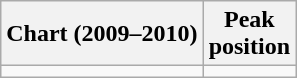<table class="wikitable sortable">
<tr>
<th align="left">Chart (2009–2010)</th>
<th align="center">Peak<br>position</th>
</tr>
<tr>
<td></td>
</tr>
</table>
